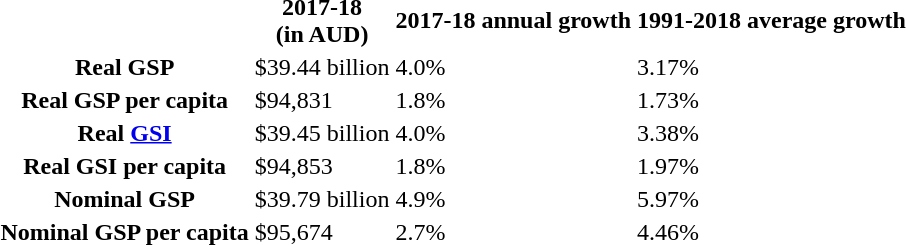<table>
<tr>
<th></th>
<th>2017-18<br>(in AUD)</th>
<th>2017-18 annual growth</th>
<th>1991-2018 average growth</th>
</tr>
<tr>
<th>Real GSP</th>
<td>$39.44 billion</td>
<td>4.0%</td>
<td>3.17%</td>
</tr>
<tr>
<th>Real GSP per capita</th>
<td>$94,831</td>
<td>1.8%</td>
<td>1.73%</td>
</tr>
<tr>
<th>Real <a href='#'>GSI</a></th>
<td>$39.45 billion</td>
<td>4.0%</td>
<td>3.38%</td>
</tr>
<tr>
<th>Real GSI per capita</th>
<td>$94,853</td>
<td>1.8%</td>
<td>1.97%</td>
</tr>
<tr>
<th>Nominal GSP</th>
<td>$39.79 billion</td>
<td>4.9%</td>
<td>5.97%</td>
</tr>
<tr>
<th>Nominal GSP per capita</th>
<td>$95,674</td>
<td>2.7%</td>
<td>4.46%</td>
</tr>
</table>
